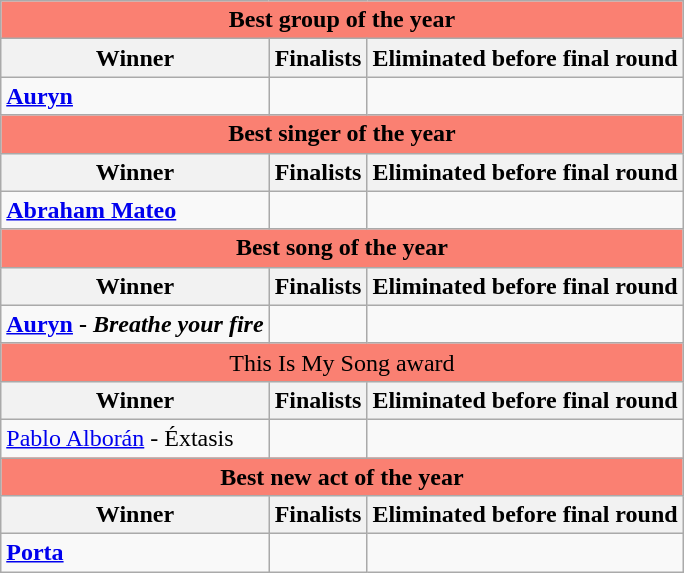<table class="wikitable">
<tr>
<td colspan="3" bgcolor=Salmon align=center><strong>Best group of the year</strong></td>
</tr>
<tr>
<th>Winner</th>
<th>Finalists</th>
<th>Eliminated before final round</th>
</tr>
<tr>
<td><strong><a href='#'>Auryn</a></strong></td>
<td></td>
<td></td>
</tr>
<tr>
<td colspan="3" bgcolor=Salmon align=center><strong>Best singer of the year</strong></td>
</tr>
<tr>
<th>Winner</th>
<th>Finalists</th>
<th>Eliminated before final round</th>
</tr>
<tr>
<td><strong><a href='#'>Abraham Mateo</a></strong></td>
<td></td>
<td></td>
</tr>
<tr>
<td colspan="3" bgcolor=Salmon align=center><strong>Best song of the year</strong></td>
</tr>
<tr>
<th>Winner</th>
<th>Finalists</th>
<th>Eliminated before final round</th>
</tr>
<tr>
<td><strong><a href='#'>Auryn</a> - <em>Breathe your fire<strong><em></td>
<td></td>
<td></td>
</tr>
<tr>
<td colspan="3" bgcolor=Salmon align=center></strong>This Is My Song award<strong></td>
</tr>
<tr>
<th>Winner</th>
<th>Finalists</th>
<th>Eliminated before final round</th>
</tr>
<tr>
<td></strong><a href='#'>Pablo Alborán</a> - </em>Éxtasis</em></strong></td>
<td></td>
<td></td>
</tr>
<tr>
<td colspan="3" bgcolor=Salmon align=center><strong>Best new act of the year</strong></td>
</tr>
<tr>
<th>Winner</th>
<th>Finalists</th>
<th>Eliminated before final round</th>
</tr>
<tr>
<td><strong><a href='#'>Porta</a></strong></td>
<td></td>
<td></td>
</tr>
</table>
